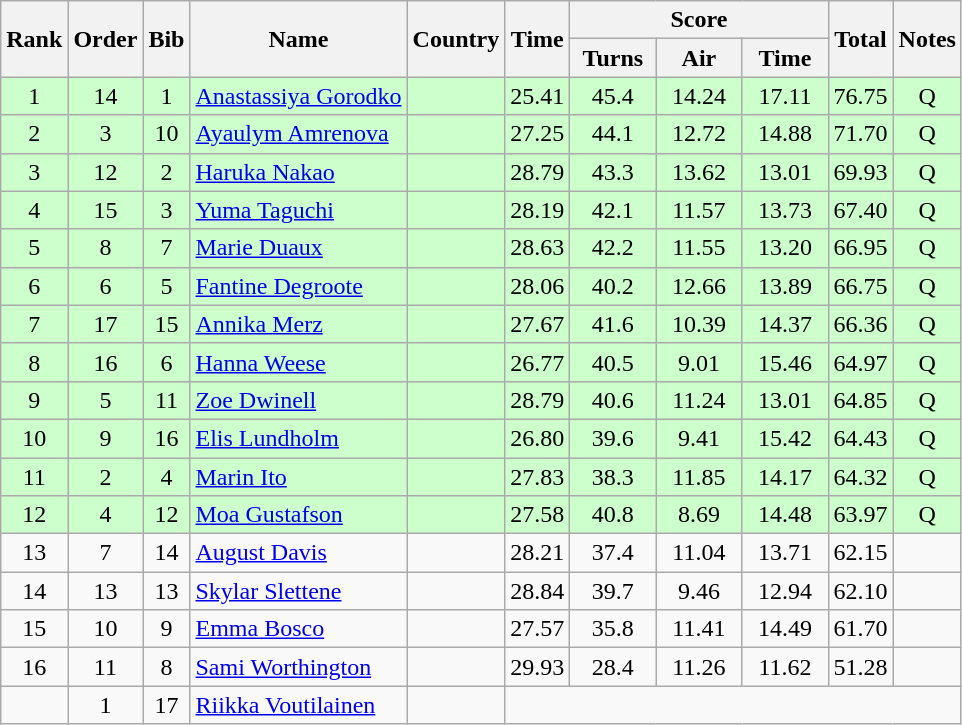<table class="wikitable sortable" style="text-align:center">
<tr>
<th rowspan=2>Rank</th>
<th rowspan=2>Order</th>
<th rowspan=2>Bib</th>
<th rowspan=2>Name</th>
<th rowspan=2>Country</th>
<th rowspan=2>Time</th>
<th colspan=3>Score</th>
<th rowspan=2>Total</th>
<th rowspan=2>Notes</th>
</tr>
<tr>
<th width=50>Turns</th>
<th width=50>Air</th>
<th width=50>Time</th>
</tr>
<tr bgcolor=ccffcc>
<td>1</td>
<td>14</td>
<td>1</td>
<td align=left><a href='#'>Anastassiya Gorodko</a></td>
<td align=left></td>
<td>25.41</td>
<td>45.4</td>
<td>14.24</td>
<td>17.11</td>
<td>76.75</td>
<td>Q</td>
</tr>
<tr bgcolor=ccffcc>
<td>2</td>
<td>3</td>
<td>10</td>
<td align=left><a href='#'>Ayaulym Amrenova</a></td>
<td align=left></td>
<td>27.25</td>
<td>44.1</td>
<td>12.72</td>
<td>14.88</td>
<td>71.70</td>
<td>Q</td>
</tr>
<tr bgcolor=ccffcc>
<td>3</td>
<td>12</td>
<td>2</td>
<td align=left><a href='#'>Haruka Nakao</a></td>
<td align=left></td>
<td>28.79</td>
<td>43.3</td>
<td>13.62</td>
<td>13.01</td>
<td>69.93</td>
<td>Q</td>
</tr>
<tr bgcolor=ccffcc>
<td>4</td>
<td>15</td>
<td>3</td>
<td align=left><a href='#'>Yuma Taguchi</a></td>
<td align=left></td>
<td>28.19</td>
<td>42.1</td>
<td>11.57</td>
<td>13.73</td>
<td>67.40</td>
<td>Q</td>
</tr>
<tr bgcolor=ccffcc>
<td>5</td>
<td>8</td>
<td>7</td>
<td align=left><a href='#'>Marie Duaux</a></td>
<td align=left></td>
<td>28.63</td>
<td>42.2</td>
<td>11.55</td>
<td>13.20</td>
<td>66.95</td>
<td>Q</td>
</tr>
<tr bgcolor=ccffcc>
<td>6</td>
<td>6</td>
<td>5</td>
<td align=left><a href='#'>Fantine Degroote</a></td>
<td align=left></td>
<td>28.06</td>
<td>40.2</td>
<td>12.66</td>
<td>13.89</td>
<td>66.75</td>
<td>Q</td>
</tr>
<tr bgcolor=ccffcc>
<td>7</td>
<td>17</td>
<td>15</td>
<td align=left><a href='#'>Annika Merz</a></td>
<td align=left></td>
<td>27.67</td>
<td>41.6</td>
<td>10.39</td>
<td>14.37</td>
<td>66.36</td>
<td>Q</td>
</tr>
<tr bgcolor=ccffcc>
<td>8</td>
<td>16</td>
<td>6</td>
<td align=left><a href='#'>Hanna Weese</a></td>
<td align=left></td>
<td>26.77</td>
<td>40.5</td>
<td>9.01</td>
<td>15.46</td>
<td>64.97</td>
<td>Q</td>
</tr>
<tr bgcolor=ccffcc>
<td>9</td>
<td>5</td>
<td>11</td>
<td align=left><a href='#'>Zoe Dwinell</a></td>
<td align=left></td>
<td>28.79</td>
<td>40.6</td>
<td>11.24</td>
<td>13.01</td>
<td>64.85</td>
<td>Q</td>
</tr>
<tr bgcolor=ccffcc>
<td>10</td>
<td>9</td>
<td>16</td>
<td align=left><a href='#'>Elis Lundholm</a></td>
<td align=left></td>
<td>26.80</td>
<td>39.6</td>
<td>9.41</td>
<td>15.42</td>
<td>64.43</td>
<td>Q</td>
</tr>
<tr bgcolor=ccffcc>
<td>11</td>
<td>2</td>
<td>4</td>
<td align=left><a href='#'>Marin Ito</a></td>
<td align=left></td>
<td>27.83</td>
<td>38.3</td>
<td>11.85</td>
<td>14.17</td>
<td>64.32</td>
<td>Q</td>
</tr>
<tr bgcolor=ccffcc>
<td>12</td>
<td>4</td>
<td>12</td>
<td align=left><a href='#'>Moa Gustafson</a></td>
<td align=left></td>
<td>27.58</td>
<td>40.8</td>
<td>8.69</td>
<td>14.48</td>
<td>63.97</td>
<td>Q</td>
</tr>
<tr>
<td>13</td>
<td>7</td>
<td>14</td>
<td align=left><a href='#'>August Davis</a></td>
<td align=left></td>
<td>28.21</td>
<td>37.4</td>
<td>11.04</td>
<td>13.71</td>
<td>62.15</td>
<td></td>
</tr>
<tr>
<td>14</td>
<td>13</td>
<td>13</td>
<td align=left><a href='#'>Skylar Slettene</a></td>
<td align=left></td>
<td>28.84</td>
<td>39.7</td>
<td>9.46</td>
<td>12.94</td>
<td>62.10</td>
<td></td>
</tr>
<tr>
<td>15</td>
<td>10</td>
<td>9</td>
<td align=left><a href='#'>Emma Bosco</a></td>
<td align=left></td>
<td>27.57</td>
<td>35.8</td>
<td>11.41</td>
<td>14.49</td>
<td>61.70</td>
<td></td>
</tr>
<tr>
<td>16</td>
<td>11</td>
<td>8</td>
<td align=left><a href='#'>Sami Worthington</a></td>
<td align=left></td>
<td>29.93</td>
<td>28.4</td>
<td>11.26</td>
<td>11.62</td>
<td>51.28</td>
<td></td>
</tr>
<tr>
<td></td>
<td>1</td>
<td>17</td>
<td align=left><a href='#'>Riikka Voutilainen</a></td>
<td align=left></td>
<td colspan=6></td>
</tr>
</table>
